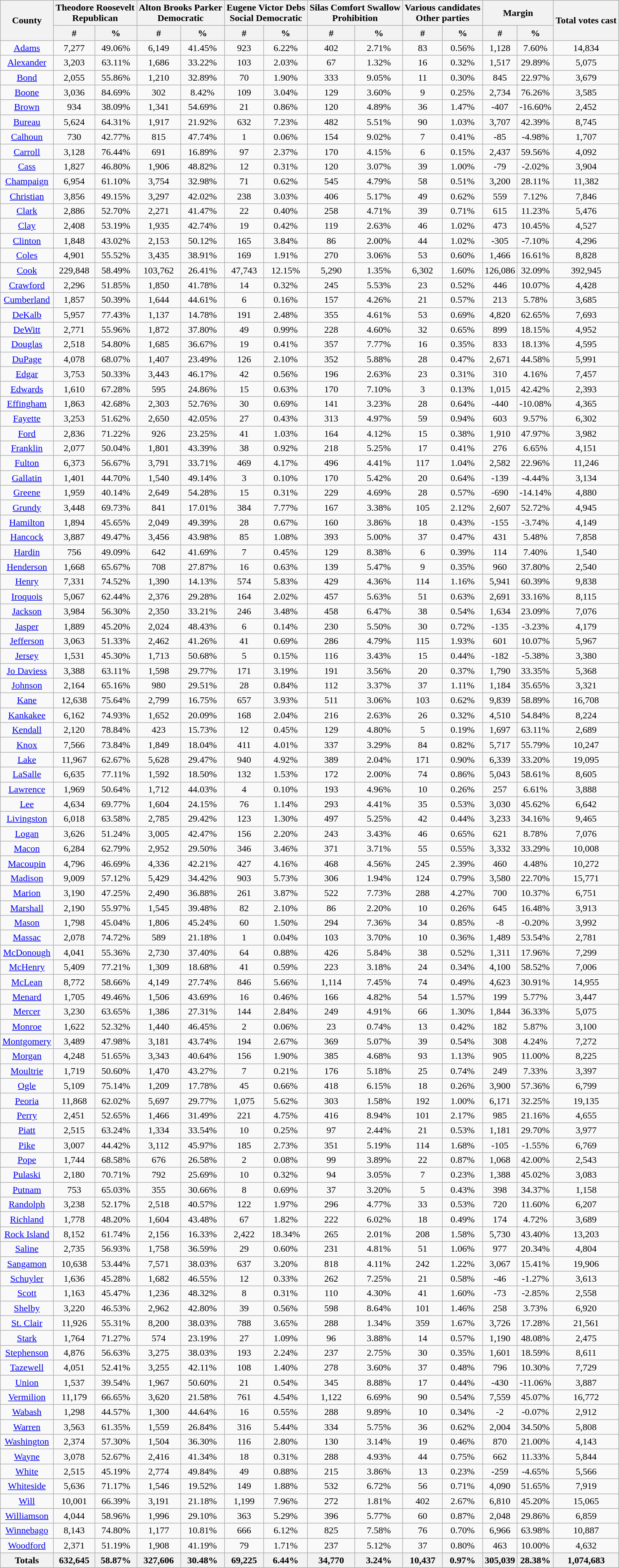<table class="wikitable sortable">
<tr>
<th rowspan="2">County</th>
<th colspan="2">Theodore Roosevelt<br>Republican</th>
<th colspan="2">Alton Brooks Parker<br>Democratic</th>
<th colspan="2">Eugene Victor Debs<br>Social Democratic</th>
<th colspan="2">Silas Comfort Swallow<br>Prohibition</th>
<th colspan="2">Various candidates<br>Other parties</th>
<th colspan="2">Margin</th>
<th rowspan="2">Total votes cast</th>
</tr>
<tr style="text-align:center;">
<th style="text-align:center;" data-sort-type="number">#</th>
<th style="text-align:center;" data-sort-type="number">%</th>
<th style="text-align:center;" data-sort-type="number">#</th>
<th style="text-align:center;" data-sort-type="number">%</th>
<th style="text-align:center;" data-sort-type="number">#</th>
<th style="text-align:center;" data-sort-type="number">%</th>
<th style="text-align:center;" data-sort-type="number">#</th>
<th style="text-align:center;" data-sort-type="number">%</th>
<th style="text-align:center;" data-sort-type="number">#</th>
<th style="text-align:center;" data-sort-type="number">%</th>
<th style="text-align:center;" data-sort-type="number">#</th>
<th style="text-align:center;" data-sort-type="number">%</th>
</tr>
<tr style="text-align:center;">
<td><a href='#'>Adams</a></td>
<td>7,277</td>
<td>49.06%</td>
<td>6,149</td>
<td>41.45%</td>
<td>923</td>
<td>6.22%</td>
<td>402</td>
<td>2.71%</td>
<td>83</td>
<td>0.56%</td>
<td>1,128</td>
<td>7.60%</td>
<td>14,834</td>
</tr>
<tr style="text-align:center;">
<td><a href='#'>Alexander</a></td>
<td>3,203</td>
<td>63.11%</td>
<td>1,686</td>
<td>33.22%</td>
<td>103</td>
<td>2.03%</td>
<td>67</td>
<td>1.32%</td>
<td>16</td>
<td>0.32%</td>
<td>1,517</td>
<td>29.89%</td>
<td>5,075</td>
</tr>
<tr style="text-align:center;">
<td><a href='#'>Bond</a></td>
<td>2,055</td>
<td>55.86%</td>
<td>1,210</td>
<td>32.89%</td>
<td>70</td>
<td>1.90%</td>
<td>333</td>
<td>9.05%</td>
<td>11</td>
<td>0.30%</td>
<td>845</td>
<td>22.97%</td>
<td>3,679</td>
</tr>
<tr style="text-align:center;">
<td><a href='#'>Boone</a></td>
<td>3,036</td>
<td>84.69%</td>
<td>302</td>
<td>8.42%</td>
<td>109</td>
<td>3.04%</td>
<td>129</td>
<td>3.60%</td>
<td>9</td>
<td>0.25%</td>
<td>2,734</td>
<td>76.26%</td>
<td>3,585</td>
</tr>
<tr style="text-align:center;">
<td><a href='#'>Brown</a></td>
<td>934</td>
<td>38.09%</td>
<td>1,341</td>
<td>54.69%</td>
<td>21</td>
<td>0.86%</td>
<td>120</td>
<td>4.89%</td>
<td>36</td>
<td>1.47%</td>
<td>-407</td>
<td>-16.60%</td>
<td>2,452</td>
</tr>
<tr style="text-align:center;">
<td><a href='#'>Bureau</a></td>
<td>5,624</td>
<td>64.31%</td>
<td>1,917</td>
<td>21.92%</td>
<td>632</td>
<td>7.23%</td>
<td>482</td>
<td>5.51%</td>
<td>90</td>
<td>1.03%</td>
<td>3,707</td>
<td>42.39%</td>
<td>8,745</td>
</tr>
<tr style="text-align:center;">
<td><a href='#'>Calhoun</a></td>
<td>730</td>
<td>42.77%</td>
<td>815</td>
<td>47.74%</td>
<td>1</td>
<td>0.06%</td>
<td>154</td>
<td>9.02%</td>
<td>7</td>
<td>0.41%</td>
<td>-85</td>
<td>-4.98%</td>
<td>1,707</td>
</tr>
<tr style="text-align:center;">
<td><a href='#'>Carroll</a></td>
<td>3,128</td>
<td>76.44%</td>
<td>691</td>
<td>16.89%</td>
<td>97</td>
<td>2.37%</td>
<td>170</td>
<td>4.15%</td>
<td>6</td>
<td>0.15%</td>
<td>2,437</td>
<td>59.56%</td>
<td>4,092</td>
</tr>
<tr style="text-align:center;">
<td><a href='#'>Cass</a></td>
<td>1,827</td>
<td>46.80%</td>
<td>1,906</td>
<td>48.82%</td>
<td>12</td>
<td>0.31%</td>
<td>120</td>
<td>3.07%</td>
<td>39</td>
<td>1.00%</td>
<td>-79</td>
<td>-2.02%</td>
<td>3,904</td>
</tr>
<tr style="text-align:center;">
<td><a href='#'>Champaign</a></td>
<td>6,954</td>
<td>61.10%</td>
<td>3,754</td>
<td>32.98%</td>
<td>71</td>
<td>0.62%</td>
<td>545</td>
<td>4.79%</td>
<td>58</td>
<td>0.51%</td>
<td>3,200</td>
<td>28.11%</td>
<td>11,382</td>
</tr>
<tr style="text-align:center;">
<td><a href='#'>Christian</a></td>
<td>3,856</td>
<td>49.15%</td>
<td>3,297</td>
<td>42.02%</td>
<td>238</td>
<td>3.03%</td>
<td>406</td>
<td>5.17%</td>
<td>49</td>
<td>0.62%</td>
<td>559</td>
<td>7.12%</td>
<td>7,846</td>
</tr>
<tr style="text-align:center;">
<td><a href='#'>Clark</a></td>
<td>2,886</td>
<td>52.70%</td>
<td>2,271</td>
<td>41.47%</td>
<td>22</td>
<td>0.40%</td>
<td>258</td>
<td>4.71%</td>
<td>39</td>
<td>0.71%</td>
<td>615</td>
<td>11.23%</td>
<td>5,476</td>
</tr>
<tr style="text-align:center;">
<td><a href='#'>Clay</a></td>
<td>2,408</td>
<td>53.19%</td>
<td>1,935</td>
<td>42.74%</td>
<td>19</td>
<td>0.42%</td>
<td>119</td>
<td>2.63%</td>
<td>46</td>
<td>1.02%</td>
<td>473</td>
<td>10.45%</td>
<td>4,527</td>
</tr>
<tr style="text-align:center;">
<td><a href='#'>Clinton</a></td>
<td>1,848</td>
<td>43.02%</td>
<td>2,153</td>
<td>50.12%</td>
<td>165</td>
<td>3.84%</td>
<td>86</td>
<td>2.00%</td>
<td>44</td>
<td>1.02%</td>
<td>-305</td>
<td>-7.10%</td>
<td>4,296</td>
</tr>
<tr style="text-align:center;">
<td><a href='#'>Coles</a></td>
<td>4,901</td>
<td>55.52%</td>
<td>3,435</td>
<td>38.91%</td>
<td>169</td>
<td>1.91%</td>
<td>270</td>
<td>3.06%</td>
<td>53</td>
<td>0.60%</td>
<td>1,466</td>
<td>16.61%</td>
<td>8,828</td>
</tr>
<tr style="text-align:center;">
<td><a href='#'>Cook</a></td>
<td>229,848</td>
<td>58.49%</td>
<td>103,762</td>
<td>26.41%</td>
<td>47,743</td>
<td>12.15%</td>
<td>5,290</td>
<td>1.35%</td>
<td>6,302</td>
<td>1.60%</td>
<td>126,086</td>
<td>32.09%</td>
<td>392,945</td>
</tr>
<tr style="text-align:center;">
<td><a href='#'>Crawford</a></td>
<td>2,296</td>
<td>51.85%</td>
<td>1,850</td>
<td>41.78%</td>
<td>14</td>
<td>0.32%</td>
<td>245</td>
<td>5.53%</td>
<td>23</td>
<td>0.52%</td>
<td>446</td>
<td>10.07%</td>
<td>4,428</td>
</tr>
<tr style="text-align:center;">
<td><a href='#'>Cumberland</a></td>
<td>1,857</td>
<td>50.39%</td>
<td>1,644</td>
<td>44.61%</td>
<td>6</td>
<td>0.16%</td>
<td>157</td>
<td>4.26%</td>
<td>21</td>
<td>0.57%</td>
<td>213</td>
<td>5.78%</td>
<td>3,685</td>
</tr>
<tr style="text-align:center;">
<td><a href='#'>DeKalb</a></td>
<td>5,957</td>
<td>77.43%</td>
<td>1,137</td>
<td>14.78%</td>
<td>191</td>
<td>2.48%</td>
<td>355</td>
<td>4.61%</td>
<td>53</td>
<td>0.69%</td>
<td>4,820</td>
<td>62.65%</td>
<td>7,693</td>
</tr>
<tr style="text-align:center;">
<td><a href='#'>DeWitt</a></td>
<td>2,771</td>
<td>55.96%</td>
<td>1,872</td>
<td>37.80%</td>
<td>49</td>
<td>0.99%</td>
<td>228</td>
<td>4.60%</td>
<td>32</td>
<td>0.65%</td>
<td>899</td>
<td>18.15%</td>
<td>4,952</td>
</tr>
<tr style="text-align:center;">
<td><a href='#'>Douglas</a></td>
<td>2,518</td>
<td>54.80%</td>
<td>1,685</td>
<td>36.67%</td>
<td>19</td>
<td>0.41%</td>
<td>357</td>
<td>7.77%</td>
<td>16</td>
<td>0.35%</td>
<td>833</td>
<td>18.13%</td>
<td>4,595</td>
</tr>
<tr style="text-align:center;">
<td><a href='#'>DuPage</a></td>
<td>4,078</td>
<td>68.07%</td>
<td>1,407</td>
<td>23.49%</td>
<td>126</td>
<td>2.10%</td>
<td>352</td>
<td>5.88%</td>
<td>28</td>
<td>0.47%</td>
<td>2,671</td>
<td>44.58%</td>
<td>5,991</td>
</tr>
<tr style="text-align:center;">
<td><a href='#'>Edgar</a></td>
<td>3,753</td>
<td>50.33%</td>
<td>3,443</td>
<td>46.17%</td>
<td>42</td>
<td>0.56%</td>
<td>196</td>
<td>2.63%</td>
<td>23</td>
<td>0.31%</td>
<td>310</td>
<td>4.16%</td>
<td>7,457</td>
</tr>
<tr style="text-align:center;">
<td><a href='#'>Edwards</a></td>
<td>1,610</td>
<td>67.28%</td>
<td>595</td>
<td>24.86%</td>
<td>15</td>
<td>0.63%</td>
<td>170</td>
<td>7.10%</td>
<td>3</td>
<td>0.13%</td>
<td>1,015</td>
<td>42.42%</td>
<td>2,393</td>
</tr>
<tr style="text-align:center;">
<td><a href='#'>Effingham</a></td>
<td>1,863</td>
<td>42.68%</td>
<td>2,303</td>
<td>52.76%</td>
<td>30</td>
<td>0.69%</td>
<td>141</td>
<td>3.23%</td>
<td>28</td>
<td>0.64%</td>
<td>-440</td>
<td>-10.08%</td>
<td>4,365</td>
</tr>
<tr style="text-align:center;">
<td><a href='#'>Fayette</a></td>
<td>3,253</td>
<td>51.62%</td>
<td>2,650</td>
<td>42.05%</td>
<td>27</td>
<td>0.43%</td>
<td>313</td>
<td>4.97%</td>
<td>59</td>
<td>0.94%</td>
<td>603</td>
<td>9.57%</td>
<td>6,302</td>
</tr>
<tr style="text-align:center;">
<td><a href='#'>Ford</a></td>
<td>2,836</td>
<td>71.22%</td>
<td>926</td>
<td>23.25%</td>
<td>41</td>
<td>1.03%</td>
<td>164</td>
<td>4.12%</td>
<td>15</td>
<td>0.38%</td>
<td>1,910</td>
<td>47.97%</td>
<td>3,982</td>
</tr>
<tr style="text-align:center;">
<td><a href='#'>Franklin</a></td>
<td>2,077</td>
<td>50.04%</td>
<td>1,801</td>
<td>43.39%</td>
<td>38</td>
<td>0.92%</td>
<td>218</td>
<td>5.25%</td>
<td>17</td>
<td>0.41%</td>
<td>276</td>
<td>6.65%</td>
<td>4,151</td>
</tr>
<tr style="text-align:center;">
<td><a href='#'>Fulton</a></td>
<td>6,373</td>
<td>56.67%</td>
<td>3,791</td>
<td>33.71%</td>
<td>469</td>
<td>4.17%</td>
<td>496</td>
<td>4.41%</td>
<td>117</td>
<td>1.04%</td>
<td>2,582</td>
<td>22.96%</td>
<td>11,246</td>
</tr>
<tr style="text-align:center;">
<td><a href='#'>Gallatin</a></td>
<td>1,401</td>
<td>44.70%</td>
<td>1,540</td>
<td>49.14%</td>
<td>3</td>
<td>0.10%</td>
<td>170</td>
<td>5.42%</td>
<td>20</td>
<td>0.64%</td>
<td>-139</td>
<td>-4.44%</td>
<td>3,134</td>
</tr>
<tr style="text-align:center;">
<td><a href='#'>Greene</a></td>
<td>1,959</td>
<td>40.14%</td>
<td>2,649</td>
<td>54.28%</td>
<td>15</td>
<td>0.31%</td>
<td>229</td>
<td>4.69%</td>
<td>28</td>
<td>0.57%</td>
<td>-690</td>
<td>-14.14%</td>
<td>4,880</td>
</tr>
<tr style="text-align:center;">
<td><a href='#'>Grundy</a></td>
<td>3,448</td>
<td>69.73%</td>
<td>841</td>
<td>17.01%</td>
<td>384</td>
<td>7.77%</td>
<td>167</td>
<td>3.38%</td>
<td>105</td>
<td>2.12%</td>
<td>2,607</td>
<td>52.72%</td>
<td>4,945</td>
</tr>
<tr style="text-align:center;">
<td><a href='#'>Hamilton</a></td>
<td>1,894</td>
<td>45.65%</td>
<td>2,049</td>
<td>49.39%</td>
<td>28</td>
<td>0.67%</td>
<td>160</td>
<td>3.86%</td>
<td>18</td>
<td>0.43%</td>
<td>-155</td>
<td>-3.74%</td>
<td>4,149</td>
</tr>
<tr style="text-align:center;">
<td><a href='#'>Hancock</a></td>
<td>3,887</td>
<td>49.47%</td>
<td>3,456</td>
<td>43.98%</td>
<td>85</td>
<td>1.08%</td>
<td>393</td>
<td>5.00%</td>
<td>37</td>
<td>0.47%</td>
<td>431</td>
<td>5.48%</td>
<td>7,858</td>
</tr>
<tr style="text-align:center;">
<td><a href='#'>Hardin</a></td>
<td>756</td>
<td>49.09%</td>
<td>642</td>
<td>41.69%</td>
<td>7</td>
<td>0.45%</td>
<td>129</td>
<td>8.38%</td>
<td>6</td>
<td>0.39%</td>
<td>114</td>
<td>7.40%</td>
<td>1,540</td>
</tr>
<tr style="text-align:center;">
<td><a href='#'>Henderson</a></td>
<td>1,668</td>
<td>65.67%</td>
<td>708</td>
<td>27.87%</td>
<td>16</td>
<td>0.63%</td>
<td>139</td>
<td>5.47%</td>
<td>9</td>
<td>0.35%</td>
<td>960</td>
<td>37.80%</td>
<td>2,540</td>
</tr>
<tr style="text-align:center;">
<td><a href='#'>Henry</a></td>
<td>7,331</td>
<td>74.52%</td>
<td>1,390</td>
<td>14.13%</td>
<td>574</td>
<td>5.83%</td>
<td>429</td>
<td>4.36%</td>
<td>114</td>
<td>1.16%</td>
<td>5,941</td>
<td>60.39%</td>
<td>9,838</td>
</tr>
<tr style="text-align:center;">
<td><a href='#'>Iroquois</a></td>
<td>5,067</td>
<td>62.44%</td>
<td>2,376</td>
<td>29.28%</td>
<td>164</td>
<td>2.02%</td>
<td>457</td>
<td>5.63%</td>
<td>51</td>
<td>0.63%</td>
<td>2,691</td>
<td>33.16%</td>
<td>8,115</td>
</tr>
<tr style="text-align:center;">
<td><a href='#'>Jackson</a></td>
<td>3,984</td>
<td>56.30%</td>
<td>2,350</td>
<td>33.21%</td>
<td>246</td>
<td>3.48%</td>
<td>458</td>
<td>6.47%</td>
<td>38</td>
<td>0.54%</td>
<td>1,634</td>
<td>23.09%</td>
<td>7,076</td>
</tr>
<tr style="text-align:center;">
<td><a href='#'>Jasper</a></td>
<td>1,889</td>
<td>45.20%</td>
<td>2,024</td>
<td>48.43%</td>
<td>6</td>
<td>0.14%</td>
<td>230</td>
<td>5.50%</td>
<td>30</td>
<td>0.72%</td>
<td>-135</td>
<td>-3.23%</td>
<td>4,179</td>
</tr>
<tr style="text-align:center;">
<td><a href='#'>Jefferson</a></td>
<td>3,063</td>
<td>51.33%</td>
<td>2,462</td>
<td>41.26%</td>
<td>41</td>
<td>0.69%</td>
<td>286</td>
<td>4.79%</td>
<td>115</td>
<td>1.93%</td>
<td>601</td>
<td>10.07%</td>
<td>5,967</td>
</tr>
<tr style="text-align:center;">
<td><a href='#'>Jersey</a></td>
<td>1,531</td>
<td>45.30%</td>
<td>1,713</td>
<td>50.68%</td>
<td>5</td>
<td>0.15%</td>
<td>116</td>
<td>3.43%</td>
<td>15</td>
<td>0.44%</td>
<td>-182</td>
<td>-5.38%</td>
<td>3,380</td>
</tr>
<tr style="text-align:center;">
<td><a href='#'>Jo Daviess</a></td>
<td>3,388</td>
<td>63.11%</td>
<td>1,598</td>
<td>29.77%</td>
<td>171</td>
<td>3.19%</td>
<td>191</td>
<td>3.56%</td>
<td>20</td>
<td>0.37%</td>
<td>1,790</td>
<td>33.35%</td>
<td>5,368</td>
</tr>
<tr style="text-align:center;">
<td><a href='#'>Johnson</a></td>
<td>2,164</td>
<td>65.16%</td>
<td>980</td>
<td>29.51%</td>
<td>28</td>
<td>0.84%</td>
<td>112</td>
<td>3.37%</td>
<td>37</td>
<td>1.11%</td>
<td>1,184</td>
<td>35.65%</td>
<td>3,321</td>
</tr>
<tr style="text-align:center;">
<td><a href='#'>Kane</a></td>
<td>12,638</td>
<td>75.64%</td>
<td>2,799</td>
<td>16.75%</td>
<td>657</td>
<td>3.93%</td>
<td>511</td>
<td>3.06%</td>
<td>103</td>
<td>0.62%</td>
<td>9,839</td>
<td>58.89%</td>
<td>16,708</td>
</tr>
<tr style="text-align:center;">
<td><a href='#'>Kankakee</a></td>
<td>6,162</td>
<td>74.93%</td>
<td>1,652</td>
<td>20.09%</td>
<td>168</td>
<td>2.04%</td>
<td>216</td>
<td>2.63%</td>
<td>26</td>
<td>0.32%</td>
<td>4,510</td>
<td>54.84%</td>
<td>8,224</td>
</tr>
<tr style="text-align:center;">
<td><a href='#'>Kendall</a></td>
<td>2,120</td>
<td>78.84%</td>
<td>423</td>
<td>15.73%</td>
<td>12</td>
<td>0.45%</td>
<td>129</td>
<td>4.80%</td>
<td>5</td>
<td>0.19%</td>
<td>1,697</td>
<td>63.11%</td>
<td>2,689</td>
</tr>
<tr style="text-align:center;">
<td><a href='#'>Knox</a></td>
<td>7,566</td>
<td>73.84%</td>
<td>1,849</td>
<td>18.04%</td>
<td>411</td>
<td>4.01%</td>
<td>337</td>
<td>3.29%</td>
<td>84</td>
<td>0.82%</td>
<td>5,717</td>
<td>55.79%</td>
<td>10,247</td>
</tr>
<tr style="text-align:center;">
<td><a href='#'>Lake</a></td>
<td>11,967</td>
<td>62.67%</td>
<td>5,628</td>
<td>29.47%</td>
<td>940</td>
<td>4.92%</td>
<td>389</td>
<td>2.04%</td>
<td>171</td>
<td>0.90%</td>
<td>6,339</td>
<td>33.20%</td>
<td>19,095</td>
</tr>
<tr style="text-align:center;">
<td><a href='#'>LaSalle</a></td>
<td>6,635</td>
<td>77.11%</td>
<td>1,592</td>
<td>18.50%</td>
<td>132</td>
<td>1.53%</td>
<td>172</td>
<td>2.00%</td>
<td>74</td>
<td>0.86%</td>
<td>5,043</td>
<td>58.61%</td>
<td>8,605</td>
</tr>
<tr style="text-align:center;">
<td><a href='#'>Lawrence</a></td>
<td>1,969</td>
<td>50.64%</td>
<td>1,712</td>
<td>44.03%</td>
<td>4</td>
<td>0.10%</td>
<td>193</td>
<td>4.96%</td>
<td>10</td>
<td>0.26%</td>
<td>257</td>
<td>6.61%</td>
<td>3,888</td>
</tr>
<tr style="text-align:center;">
<td><a href='#'>Lee</a></td>
<td>4,634</td>
<td>69.77%</td>
<td>1,604</td>
<td>24.15%</td>
<td>76</td>
<td>1.14%</td>
<td>293</td>
<td>4.41%</td>
<td>35</td>
<td>0.53%</td>
<td>3,030</td>
<td>45.62%</td>
<td>6,642</td>
</tr>
<tr style="text-align:center;">
<td><a href='#'>Livingston</a></td>
<td>6,018</td>
<td>63.58%</td>
<td>2,785</td>
<td>29.42%</td>
<td>123</td>
<td>1.30%</td>
<td>497</td>
<td>5.25%</td>
<td>42</td>
<td>0.44%</td>
<td>3,233</td>
<td>34.16%</td>
<td>9,465</td>
</tr>
<tr style="text-align:center;">
<td><a href='#'>Logan</a></td>
<td>3,626</td>
<td>51.24%</td>
<td>3,005</td>
<td>42.47%</td>
<td>156</td>
<td>2.20%</td>
<td>243</td>
<td>3.43%</td>
<td>46</td>
<td>0.65%</td>
<td>621</td>
<td>8.78%</td>
<td>7,076</td>
</tr>
<tr style="text-align:center;">
<td><a href='#'>Macon</a></td>
<td>6,284</td>
<td>62.79%</td>
<td>2,952</td>
<td>29.50%</td>
<td>346</td>
<td>3.46%</td>
<td>371</td>
<td>3.71%</td>
<td>55</td>
<td>0.55%</td>
<td>3,332</td>
<td>33.29%</td>
<td>10,008</td>
</tr>
<tr style="text-align:center;">
<td><a href='#'>Macoupin</a></td>
<td>4,796</td>
<td>46.69%</td>
<td>4,336</td>
<td>42.21%</td>
<td>427</td>
<td>4.16%</td>
<td>468</td>
<td>4.56%</td>
<td>245</td>
<td>2.39%</td>
<td>460</td>
<td>4.48%</td>
<td>10,272</td>
</tr>
<tr style="text-align:center;">
<td><a href='#'>Madison</a></td>
<td>9,009</td>
<td>57.12%</td>
<td>5,429</td>
<td>34.42%</td>
<td>903</td>
<td>5.73%</td>
<td>306</td>
<td>1.94%</td>
<td>124</td>
<td>0.79%</td>
<td>3,580</td>
<td>22.70%</td>
<td>15,771</td>
</tr>
<tr style="text-align:center;">
<td><a href='#'>Marion</a></td>
<td>3,190</td>
<td>47.25%</td>
<td>2,490</td>
<td>36.88%</td>
<td>261</td>
<td>3.87%</td>
<td>522</td>
<td>7.73%</td>
<td>288</td>
<td>4.27%</td>
<td>700</td>
<td>10.37%</td>
<td>6,751</td>
</tr>
<tr style="text-align:center;">
<td><a href='#'>Marshall</a></td>
<td>2,190</td>
<td>55.97%</td>
<td>1,545</td>
<td>39.48%</td>
<td>82</td>
<td>2.10%</td>
<td>86</td>
<td>2.20%</td>
<td>10</td>
<td>0.26%</td>
<td>645</td>
<td>16.48%</td>
<td>3,913</td>
</tr>
<tr style="text-align:center;">
<td><a href='#'>Mason</a></td>
<td>1,798</td>
<td>45.04%</td>
<td>1,806</td>
<td>45.24%</td>
<td>60</td>
<td>1.50%</td>
<td>294</td>
<td>7.36%</td>
<td>34</td>
<td>0.85%</td>
<td>-8</td>
<td>-0.20%</td>
<td>3,992</td>
</tr>
<tr style="text-align:center;">
<td><a href='#'>Massac</a></td>
<td>2,078</td>
<td>74.72%</td>
<td>589</td>
<td>21.18%</td>
<td>1</td>
<td>0.04%</td>
<td>103</td>
<td>3.70%</td>
<td>10</td>
<td>0.36%</td>
<td>1,489</td>
<td>53.54%</td>
<td>2,781</td>
</tr>
<tr style="text-align:center;">
<td><a href='#'>McDonough</a></td>
<td>4,041</td>
<td>55.36%</td>
<td>2,730</td>
<td>37.40%</td>
<td>64</td>
<td>0.88%</td>
<td>426</td>
<td>5.84%</td>
<td>38</td>
<td>0.52%</td>
<td>1,311</td>
<td>17.96%</td>
<td>7,299</td>
</tr>
<tr style="text-align:center;">
<td><a href='#'>McHenry</a></td>
<td>5,409</td>
<td>77.21%</td>
<td>1,309</td>
<td>18.68%</td>
<td>41</td>
<td>0.59%</td>
<td>223</td>
<td>3.18%</td>
<td>24</td>
<td>0.34%</td>
<td>4,100</td>
<td>58.52%</td>
<td>7,006</td>
</tr>
<tr style="text-align:center;">
<td><a href='#'>McLean</a></td>
<td>8,772</td>
<td>58.66%</td>
<td>4,149</td>
<td>27.74%</td>
<td>846</td>
<td>5.66%</td>
<td>1,114</td>
<td>7.45%</td>
<td>74</td>
<td>0.49%</td>
<td>4,623</td>
<td>30.91%</td>
<td>14,955</td>
</tr>
<tr style="text-align:center;">
<td><a href='#'>Menard</a></td>
<td>1,705</td>
<td>49.46%</td>
<td>1,506</td>
<td>43.69%</td>
<td>16</td>
<td>0.46%</td>
<td>166</td>
<td>4.82%</td>
<td>54</td>
<td>1.57%</td>
<td>199</td>
<td>5.77%</td>
<td>3,447</td>
</tr>
<tr style="text-align:center;">
<td><a href='#'>Mercer</a></td>
<td>3,230</td>
<td>63.65%</td>
<td>1,386</td>
<td>27.31%</td>
<td>144</td>
<td>2.84%</td>
<td>249</td>
<td>4.91%</td>
<td>66</td>
<td>1.30%</td>
<td>1,844</td>
<td>36.33%</td>
<td>5,075</td>
</tr>
<tr style="text-align:center;">
<td><a href='#'>Monroe</a></td>
<td>1,622</td>
<td>52.32%</td>
<td>1,440</td>
<td>46.45%</td>
<td>2</td>
<td>0.06%</td>
<td>23</td>
<td>0.74%</td>
<td>13</td>
<td>0.42%</td>
<td>182</td>
<td>5.87%</td>
<td>3,100</td>
</tr>
<tr style="text-align:center;">
<td><a href='#'>Montgomery</a></td>
<td>3,489</td>
<td>47.98%</td>
<td>3,181</td>
<td>43.74%</td>
<td>194</td>
<td>2.67%</td>
<td>369</td>
<td>5.07%</td>
<td>39</td>
<td>0.54%</td>
<td>308</td>
<td>4.24%</td>
<td>7,272</td>
</tr>
<tr style="text-align:center;">
<td><a href='#'>Morgan</a></td>
<td>4,248</td>
<td>51.65%</td>
<td>3,343</td>
<td>40.64%</td>
<td>156</td>
<td>1.90%</td>
<td>385</td>
<td>4.68%</td>
<td>93</td>
<td>1.13%</td>
<td>905</td>
<td>11.00%</td>
<td>8,225</td>
</tr>
<tr style="text-align:center;">
<td><a href='#'>Moultrie</a></td>
<td>1,719</td>
<td>50.60%</td>
<td>1,470</td>
<td>43.27%</td>
<td>7</td>
<td>0.21%</td>
<td>176</td>
<td>5.18%</td>
<td>25</td>
<td>0.74%</td>
<td>249</td>
<td>7.33%</td>
<td>3,397</td>
</tr>
<tr style="text-align:center;">
<td><a href='#'>Ogle</a></td>
<td>5,109</td>
<td>75.14%</td>
<td>1,209</td>
<td>17.78%</td>
<td>45</td>
<td>0.66%</td>
<td>418</td>
<td>6.15%</td>
<td>18</td>
<td>0.26%</td>
<td>3,900</td>
<td>57.36%</td>
<td>6,799</td>
</tr>
<tr style="text-align:center;">
<td><a href='#'>Peoria</a></td>
<td>11,868</td>
<td>62.02%</td>
<td>5,697</td>
<td>29.77%</td>
<td>1,075</td>
<td>5.62%</td>
<td>303</td>
<td>1.58%</td>
<td>192</td>
<td>1.00%</td>
<td>6,171</td>
<td>32.25%</td>
<td>19,135</td>
</tr>
<tr style="text-align:center;">
<td><a href='#'>Perry</a></td>
<td>2,451</td>
<td>52.65%</td>
<td>1,466</td>
<td>31.49%</td>
<td>221</td>
<td>4.75%</td>
<td>416</td>
<td>8.94%</td>
<td>101</td>
<td>2.17%</td>
<td>985</td>
<td>21.16%</td>
<td>4,655</td>
</tr>
<tr style="text-align:center;">
<td><a href='#'>Piatt</a></td>
<td>2,515</td>
<td>63.24%</td>
<td>1,334</td>
<td>33.54%</td>
<td>10</td>
<td>0.25%</td>
<td>97</td>
<td>2.44%</td>
<td>21</td>
<td>0.53%</td>
<td>1,181</td>
<td>29.70%</td>
<td>3,977</td>
</tr>
<tr style="text-align:center;">
<td><a href='#'>Pike</a></td>
<td>3,007</td>
<td>44.42%</td>
<td>3,112</td>
<td>45.97%</td>
<td>185</td>
<td>2.73%</td>
<td>351</td>
<td>5.19%</td>
<td>114</td>
<td>1.68%</td>
<td>-105</td>
<td>-1.55%</td>
<td>6,769</td>
</tr>
<tr style="text-align:center;">
<td><a href='#'>Pope</a></td>
<td>1,744</td>
<td>68.58%</td>
<td>676</td>
<td>26.58%</td>
<td>2</td>
<td>0.08%</td>
<td>99</td>
<td>3.89%</td>
<td>22</td>
<td>0.87%</td>
<td>1,068</td>
<td>42.00%</td>
<td>2,543</td>
</tr>
<tr style="text-align:center;">
<td><a href='#'>Pulaski</a></td>
<td>2,180</td>
<td>70.71%</td>
<td>792</td>
<td>25.69%</td>
<td>10</td>
<td>0.32%</td>
<td>94</td>
<td>3.05%</td>
<td>7</td>
<td>0.23%</td>
<td>1,388</td>
<td>45.02%</td>
<td>3,083</td>
</tr>
<tr style="text-align:center;">
<td><a href='#'>Putnam</a></td>
<td>753</td>
<td>65.03%</td>
<td>355</td>
<td>30.66%</td>
<td>8</td>
<td>0.69%</td>
<td>37</td>
<td>3.20%</td>
<td>5</td>
<td>0.43%</td>
<td>398</td>
<td>34.37%</td>
<td>1,158</td>
</tr>
<tr style="text-align:center;">
<td><a href='#'>Randolph</a></td>
<td>3,238</td>
<td>52.17%</td>
<td>2,518</td>
<td>40.57%</td>
<td>122</td>
<td>1.97%</td>
<td>296</td>
<td>4.77%</td>
<td>33</td>
<td>0.53%</td>
<td>720</td>
<td>11.60%</td>
<td>6,207</td>
</tr>
<tr style="text-align:center;">
<td><a href='#'>Richland</a></td>
<td>1,778</td>
<td>48.20%</td>
<td>1,604</td>
<td>43.48%</td>
<td>67</td>
<td>1.82%</td>
<td>222</td>
<td>6.02%</td>
<td>18</td>
<td>0.49%</td>
<td>174</td>
<td>4.72%</td>
<td>3,689</td>
</tr>
<tr style="text-align:center;">
<td><a href='#'>Rock Island</a></td>
<td>8,152</td>
<td>61.74%</td>
<td>2,156</td>
<td>16.33%</td>
<td>2,422</td>
<td>18.34%</td>
<td>265</td>
<td>2.01%</td>
<td>208</td>
<td>1.58%</td>
<td>5,730</td>
<td>43.40%</td>
<td>13,203</td>
</tr>
<tr style="text-align:center;">
<td><a href='#'>Saline</a></td>
<td>2,735</td>
<td>56.93%</td>
<td>1,758</td>
<td>36.59%</td>
<td>29</td>
<td>0.60%</td>
<td>231</td>
<td>4.81%</td>
<td>51</td>
<td>1.06%</td>
<td>977</td>
<td>20.34%</td>
<td>4,804</td>
</tr>
<tr style="text-align:center;">
<td><a href='#'>Sangamon</a></td>
<td>10,638</td>
<td>53.44%</td>
<td>7,571</td>
<td>38.03%</td>
<td>637</td>
<td>3.20%</td>
<td>818</td>
<td>4.11%</td>
<td>242</td>
<td>1.22%</td>
<td>3,067</td>
<td>15.41%</td>
<td>19,906</td>
</tr>
<tr style="text-align:center;">
<td><a href='#'>Schuyler</a></td>
<td>1,636</td>
<td>45.28%</td>
<td>1,682</td>
<td>46.55%</td>
<td>12</td>
<td>0.33%</td>
<td>262</td>
<td>7.25%</td>
<td>21</td>
<td>0.58%</td>
<td>-46</td>
<td>-1.27%</td>
<td>3,613</td>
</tr>
<tr style="text-align:center;">
<td><a href='#'>Scott</a></td>
<td>1,163</td>
<td>45.47%</td>
<td>1,236</td>
<td>48.32%</td>
<td>8</td>
<td>0.31%</td>
<td>110</td>
<td>4.30%</td>
<td>41</td>
<td>1.60%</td>
<td>-73</td>
<td>-2.85%</td>
<td>2,558</td>
</tr>
<tr style="text-align:center;">
<td><a href='#'>Shelby</a></td>
<td>3,220</td>
<td>46.53%</td>
<td>2,962</td>
<td>42.80%</td>
<td>39</td>
<td>0.56%</td>
<td>598</td>
<td>8.64%</td>
<td>101</td>
<td>1.46%</td>
<td>258</td>
<td>3.73%</td>
<td>6,920</td>
</tr>
<tr style="text-align:center;">
<td><a href='#'>St. Clair</a></td>
<td>11,926</td>
<td>55.31%</td>
<td>8,200</td>
<td>38.03%</td>
<td>788</td>
<td>3.65%</td>
<td>288</td>
<td>1.34%</td>
<td>359</td>
<td>1.67%</td>
<td>3,726</td>
<td>17.28%</td>
<td>21,561</td>
</tr>
<tr style="text-align:center;">
<td><a href='#'>Stark</a></td>
<td>1,764</td>
<td>71.27%</td>
<td>574</td>
<td>23.19%</td>
<td>27</td>
<td>1.09%</td>
<td>96</td>
<td>3.88%</td>
<td>14</td>
<td>0.57%</td>
<td>1,190</td>
<td>48.08%</td>
<td>2,475</td>
</tr>
<tr style="text-align:center;">
<td><a href='#'>Stephenson</a></td>
<td>4,876</td>
<td>56.63%</td>
<td>3,275</td>
<td>38.03%</td>
<td>193</td>
<td>2.24%</td>
<td>237</td>
<td>2.75%</td>
<td>30</td>
<td>0.35%</td>
<td>1,601</td>
<td>18.59%</td>
<td>8,611</td>
</tr>
<tr style="text-align:center;">
<td><a href='#'>Tazewell</a></td>
<td>4,051</td>
<td>52.41%</td>
<td>3,255</td>
<td>42.11%</td>
<td>108</td>
<td>1.40%</td>
<td>278</td>
<td>3.60%</td>
<td>37</td>
<td>0.48%</td>
<td>796</td>
<td>10.30%</td>
<td>7,729</td>
</tr>
<tr style="text-align:center;">
<td><a href='#'>Union</a></td>
<td>1,537</td>
<td>39.54%</td>
<td>1,967</td>
<td>50.60%</td>
<td>21</td>
<td>0.54%</td>
<td>345</td>
<td>8.88%</td>
<td>17</td>
<td>0.44%</td>
<td>-430</td>
<td>-11.06%</td>
<td>3,887</td>
</tr>
<tr style="text-align:center;">
<td><a href='#'>Vermilion</a></td>
<td>11,179</td>
<td>66.65%</td>
<td>3,620</td>
<td>21.58%</td>
<td>761</td>
<td>4.54%</td>
<td>1,122</td>
<td>6.69%</td>
<td>90</td>
<td>0.54%</td>
<td>7,559</td>
<td>45.07%</td>
<td>16,772</td>
</tr>
<tr style="text-align:center;">
<td><a href='#'>Wabash</a></td>
<td>1,298</td>
<td>44.57%</td>
<td>1,300</td>
<td>44.64%</td>
<td>16</td>
<td>0.55%</td>
<td>288</td>
<td>9.89%</td>
<td>10</td>
<td>0.34%</td>
<td>-2</td>
<td>-0.07%</td>
<td>2,912</td>
</tr>
<tr style="text-align:center;">
<td><a href='#'>Warren</a></td>
<td>3,563</td>
<td>61.35%</td>
<td>1,559</td>
<td>26.84%</td>
<td>316</td>
<td>5.44%</td>
<td>334</td>
<td>5.75%</td>
<td>36</td>
<td>0.62%</td>
<td>2,004</td>
<td>34.50%</td>
<td>5,808</td>
</tr>
<tr style="text-align:center;">
<td><a href='#'>Washington</a></td>
<td>2,374</td>
<td>57.30%</td>
<td>1,504</td>
<td>36.30%</td>
<td>116</td>
<td>2.80%</td>
<td>130</td>
<td>3.14%</td>
<td>19</td>
<td>0.46%</td>
<td>870</td>
<td>21.00%</td>
<td>4,143</td>
</tr>
<tr style="text-align:center;">
<td><a href='#'>Wayne</a></td>
<td>3,078</td>
<td>52.67%</td>
<td>2,416</td>
<td>41.34%</td>
<td>18</td>
<td>0.31%</td>
<td>288</td>
<td>4.93%</td>
<td>44</td>
<td>0.75%</td>
<td>662</td>
<td>11.33%</td>
<td>5,844</td>
</tr>
<tr style="text-align:center;">
<td><a href='#'>White</a></td>
<td>2,515</td>
<td>45.19%</td>
<td>2,774</td>
<td>49.84%</td>
<td>49</td>
<td>0.88%</td>
<td>215</td>
<td>3.86%</td>
<td>13</td>
<td>0.23%</td>
<td>-259</td>
<td>-4.65%</td>
<td>5,566</td>
</tr>
<tr style="text-align:center;">
<td><a href='#'>Whiteside</a></td>
<td>5,636</td>
<td>71.17%</td>
<td>1,546</td>
<td>19.52%</td>
<td>149</td>
<td>1.88%</td>
<td>532</td>
<td>6.72%</td>
<td>56</td>
<td>0.71%</td>
<td>4,090</td>
<td>51.65%</td>
<td>7,919</td>
</tr>
<tr style="text-align:center;">
<td><a href='#'>Will</a></td>
<td>10,001</td>
<td>66.39%</td>
<td>3,191</td>
<td>21.18%</td>
<td>1,199</td>
<td>7.96%</td>
<td>272</td>
<td>1.81%</td>
<td>402</td>
<td>2.67%</td>
<td>6,810</td>
<td>45.20%</td>
<td>15,065</td>
</tr>
<tr style="text-align:center;">
<td><a href='#'>Williamson</a></td>
<td>4,044</td>
<td>58.96%</td>
<td>1,996</td>
<td>29.10%</td>
<td>363</td>
<td>5.29%</td>
<td>396</td>
<td>5.77%</td>
<td>60</td>
<td>0.87%</td>
<td>2,048</td>
<td>29.86%</td>
<td>6,859</td>
</tr>
<tr style="text-align:center;">
<td><a href='#'>Winnebago</a></td>
<td>8,143</td>
<td>74.80%</td>
<td>1,177</td>
<td>10.81%</td>
<td>666</td>
<td>6.12%</td>
<td>825</td>
<td>7.58%</td>
<td>76</td>
<td>0.70%</td>
<td>6,966</td>
<td>63.98%</td>
<td>10,887</td>
</tr>
<tr style="text-align:center;">
<td><a href='#'>Woodford</a></td>
<td>2,371</td>
<td>51.19%</td>
<td>1,908</td>
<td>41.19%</td>
<td>79</td>
<td>1.71%</td>
<td>237</td>
<td>5.12%</td>
<td>37</td>
<td>0.80%</td>
<td>463</td>
<td>10.00%</td>
<td>4,632</td>
</tr>
<tr style="text-align:center;">
<th>Totals</th>
<th>632,645</th>
<th>58.87%</th>
<th>327,606</th>
<th>30.48%</th>
<th>69,225</th>
<th>6.44%</th>
<th>34,770</th>
<th>3.24%</th>
<th>10,437</th>
<th>0.97%</th>
<th>305,039</th>
<th>28.38%</th>
<th>1,074,683</th>
</tr>
</table>
